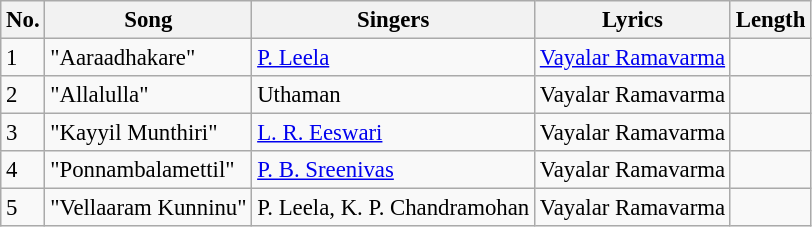<table class="wikitable" style="font-size:95%;">
<tr>
<th>No.</th>
<th>Song</th>
<th>Singers</th>
<th>Lyrics</th>
<th>Length</th>
</tr>
<tr>
<td>1</td>
<td>"Aaraadhakare"</td>
<td><a href='#'>P. Leela</a></td>
<td><a href='#'>Vayalar Ramavarma</a></td>
<td></td>
</tr>
<tr>
<td>2</td>
<td>"Allalulla"</td>
<td>Uthaman</td>
<td>Vayalar Ramavarma</td>
<td></td>
</tr>
<tr>
<td>3</td>
<td>"Kayyil Munthiri"</td>
<td><a href='#'>L. R. Eeswari</a></td>
<td>Vayalar Ramavarma</td>
<td></td>
</tr>
<tr>
<td>4</td>
<td>"Ponnambalamettil"</td>
<td><a href='#'>P. B. Sreenivas</a></td>
<td>Vayalar Ramavarma</td>
<td></td>
</tr>
<tr>
<td>5</td>
<td>"Vellaaram Kunninu"</td>
<td>P. Leela, K. P. Chandramohan</td>
<td>Vayalar Ramavarma</td>
<td></td>
</tr>
</table>
